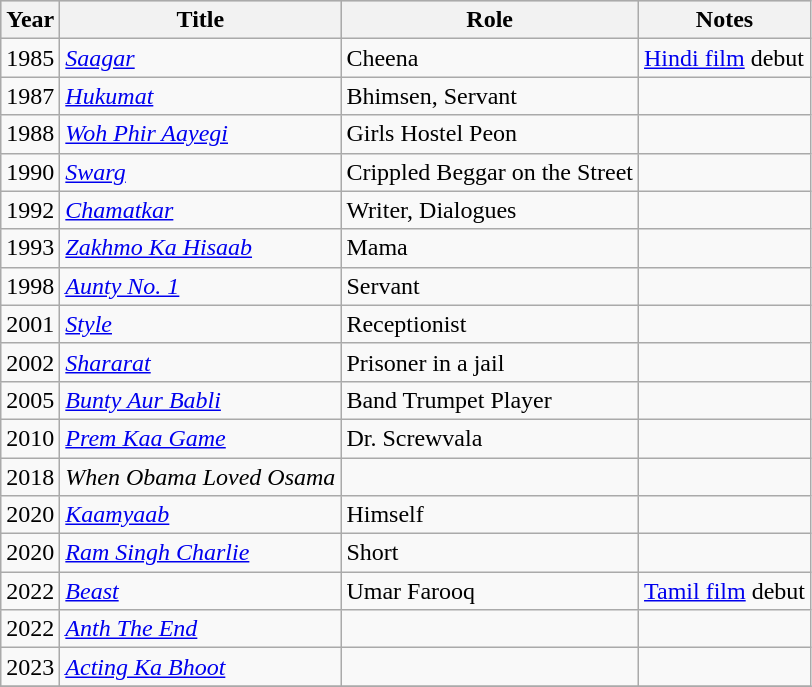<table class="wikitable sortable">
<tr style="background:#ccc; text-align:center;">
<th>Year</th>
<th>Title</th>
<th>Role</th>
<th>Notes</th>
</tr>
<tr>
<td>1985</td>
<td><em><a href='#'>Saagar</a></em></td>
<td>Cheena</td>
<td><a href='#'>Hindi film</a> debut</td>
</tr>
<tr>
<td>1987</td>
<td><em><a href='#'>Hukumat</a></em></td>
<td>Bhimsen, Servant</td>
<td></td>
</tr>
<tr>
<td>1988</td>
<td><em><a href='#'>Woh Phir Aayegi</a></em></td>
<td>Girls Hostel Peon</td>
<td></td>
</tr>
<tr>
<td>1990</td>
<td><em><a href='#'>Swarg</a></em></td>
<td>Crippled Beggar on the Street</td>
<td></td>
</tr>
<tr>
<td>1992</td>
<td><em><a href='#'>Chamatkar</a></em></td>
<td>Writer, Dialogues</td>
<td></td>
</tr>
<tr>
<td>1993</td>
<td><em><a href='#'>Zakhmo Ka Hisaab</a></em></td>
<td>Mama</td>
<td></td>
</tr>
<tr>
<td>1998</td>
<td><em><a href='#'>Aunty No. 1</a></em></td>
<td>Servant</td>
<td></td>
</tr>
<tr>
<td>2001</td>
<td><em><a href='#'>Style</a></em></td>
<td>Receptionist</td>
<td></td>
</tr>
<tr>
<td>2002</td>
<td><em><a href='#'>Shararat</a></em></td>
<td>Prisoner in a jail</td>
<td></td>
</tr>
<tr>
<td>2005</td>
<td><em><a href='#'>Bunty Aur Babli</a></em></td>
<td>Band Trumpet Player</td>
<td></td>
</tr>
<tr>
<td>2010</td>
<td><em><a href='#'>Prem Kaa Game</a></em></td>
<td>Dr. Screwvala</td>
<td></td>
</tr>
<tr>
<td>2018</td>
<td><em>When Obama Loved Osama</em></td>
<td></td>
<td></td>
</tr>
<tr>
<td>2020</td>
<td><em><a href='#'>Kaamyaab</a></em></td>
<td>Himself</td>
<td></td>
</tr>
<tr>
<td>2020</td>
<td><em><a href='#'>Ram Singh Charlie</a></em></td>
<td>Short</td>
<td></td>
</tr>
<tr>
<td>2022</td>
<td><em><a href='#'>Beast</a></em></td>
<td>Umar Farooq</td>
<td><a href='#'>Tamil film</a> debut</td>
</tr>
<tr>
<td>2022</td>
<td><em><a href='#'>Anth The End</a></em></td>
<td></td>
<td></td>
</tr>
<tr>
<td>2023</td>
<td><em><a href='#'>Acting Ka Bhoot</a></em></td>
<td></td>
<td></td>
</tr>
<tr>
</tr>
</table>
